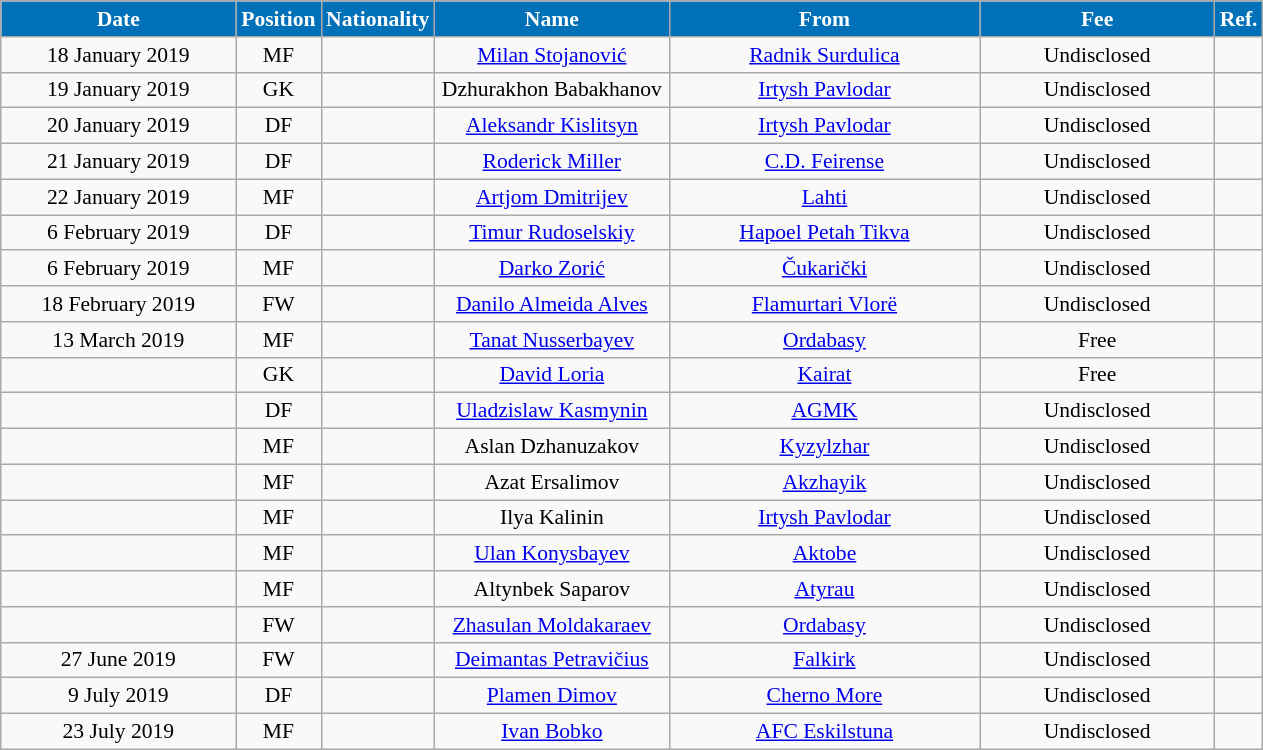<table class="wikitable"  style="text-align:center; font-size:90%; ">
<tr>
<th style="background:#0070B8; color:#FFFFFF; width:150px;">Date</th>
<th style="background:#0070B8; color:#FFFFFF; width:50px;">Position</th>
<th style="background:#0070B8; color:#FFFFFF; width:50px;">Nationality</th>
<th style="background:#0070B8; color:#FFFFFF; width:150px;">Name</th>
<th style="background:#0070B8; color:#FFFFFF; width:200px;">From</th>
<th style="background:#0070B8; color:#FFFFFF; width:150px;">Fee</th>
<th style="background:#0070B8; color:#FFFFFF; width:25px;">Ref.</th>
</tr>
<tr>
<td>18 January 2019</td>
<td>MF</td>
<td></td>
<td><a href='#'>Milan Stojanović</a></td>
<td><a href='#'>Radnik Surdulica</a></td>
<td>Undisclosed</td>
<td></td>
</tr>
<tr>
<td>19 January 2019</td>
<td>GK</td>
<td></td>
<td>Dzhurakhon Babakhanov</td>
<td><a href='#'>Irtysh Pavlodar</a></td>
<td>Undisclosed</td>
<td></td>
</tr>
<tr>
<td>20 January 2019</td>
<td>DF</td>
<td></td>
<td><a href='#'>Aleksandr Kislitsyn</a></td>
<td><a href='#'>Irtysh Pavlodar</a></td>
<td>Undisclosed</td>
<td></td>
</tr>
<tr>
<td>21 January 2019</td>
<td>DF</td>
<td></td>
<td><a href='#'>Roderick Miller</a></td>
<td><a href='#'>C.D. Feirense</a></td>
<td>Undisclosed</td>
<td></td>
</tr>
<tr>
<td>22 January 2019</td>
<td>MF</td>
<td></td>
<td><a href='#'>Artjom Dmitrijev</a></td>
<td><a href='#'>Lahti</a></td>
<td>Undisclosed</td>
<td></td>
</tr>
<tr>
<td>6 February 2019</td>
<td>DF</td>
<td></td>
<td><a href='#'>Timur Rudoselskiy</a></td>
<td><a href='#'>Hapoel Petah Tikva</a></td>
<td>Undisclosed</td>
<td></td>
</tr>
<tr>
<td>6 February 2019</td>
<td>MF</td>
<td></td>
<td><a href='#'>Darko Zorić</a></td>
<td><a href='#'>Čukarički</a></td>
<td>Undisclosed</td>
<td></td>
</tr>
<tr>
<td>18 February 2019</td>
<td>FW</td>
<td></td>
<td><a href='#'>Danilo Almeida Alves</a></td>
<td><a href='#'>Flamurtari Vlorë</a></td>
<td>Undisclosed</td>
<td></td>
</tr>
<tr>
<td>13 March 2019</td>
<td>MF</td>
<td></td>
<td><a href='#'>Tanat Nusserbayev</a></td>
<td><a href='#'>Ordabasy</a></td>
<td>Free</td>
<td></td>
</tr>
<tr>
<td></td>
<td>GK</td>
<td></td>
<td><a href='#'>David Loria</a></td>
<td><a href='#'>Kairat</a></td>
<td>Free</td>
<td></td>
</tr>
<tr>
<td></td>
<td>DF</td>
<td></td>
<td><a href='#'>Uladzislaw Kasmynin</a></td>
<td><a href='#'>AGMK</a></td>
<td>Undisclosed</td>
<td></td>
</tr>
<tr>
<td></td>
<td>MF</td>
<td></td>
<td>Aslan Dzhanuzakov</td>
<td><a href='#'>Kyzylzhar</a></td>
<td>Undisclosed</td>
<td></td>
</tr>
<tr>
<td></td>
<td>MF</td>
<td></td>
<td>Azat Ersalimov</td>
<td><a href='#'>Akzhayik</a></td>
<td>Undisclosed</td>
<td></td>
</tr>
<tr>
<td></td>
<td>MF</td>
<td></td>
<td>Ilya Kalinin</td>
<td><a href='#'>Irtysh Pavlodar</a></td>
<td>Undisclosed</td>
<td></td>
</tr>
<tr>
<td></td>
<td>MF</td>
<td></td>
<td><a href='#'>Ulan Konysbayev</a></td>
<td><a href='#'>Aktobe</a></td>
<td>Undisclosed</td>
<td></td>
</tr>
<tr>
<td></td>
<td>MF</td>
<td></td>
<td>Altynbek Saparov</td>
<td><a href='#'>Atyrau</a></td>
<td>Undisclosed</td>
<td></td>
</tr>
<tr>
<td></td>
<td>FW</td>
<td></td>
<td><a href='#'>Zhasulan Moldakaraev</a></td>
<td><a href='#'>Ordabasy</a></td>
<td>Undisclosed</td>
<td></td>
</tr>
<tr>
<td>27 June 2019</td>
<td>FW</td>
<td></td>
<td><a href='#'>Deimantas Petravičius</a></td>
<td><a href='#'>Falkirk</a></td>
<td>Undisclosed</td>
<td></td>
</tr>
<tr>
<td>9 July 2019</td>
<td>DF</td>
<td></td>
<td><a href='#'>Plamen Dimov</a></td>
<td><a href='#'>Cherno More</a></td>
<td>Undisclosed</td>
<td></td>
</tr>
<tr>
<td>23 July 2019</td>
<td>MF</td>
<td></td>
<td><a href='#'>Ivan Bobko</a></td>
<td><a href='#'>AFC Eskilstuna</a></td>
<td>Undisclosed</td>
<td></td>
</tr>
</table>
